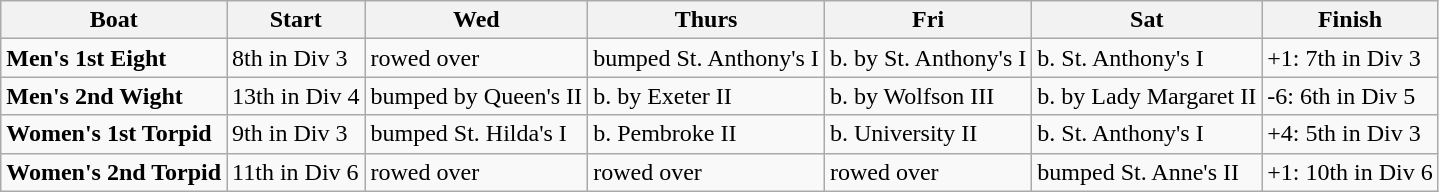<table class="wikitable">
<tr>
<th>Boat</th>
<th>Start</th>
<th>Wed</th>
<th>Thurs</th>
<th>Fri</th>
<th>Sat</th>
<th>Finish</th>
</tr>
<tr>
<td><strong>Men's 1st Eight</strong></td>
<td>8th in Div 3</td>
<td>rowed over</td>
<td>bumped St. Anthony's I</td>
<td>b. by St. Anthony's I</td>
<td>b. St. Anthony's I</td>
<td>+1: 7th in Div 3</td>
</tr>
<tr>
<td><strong>Men's 2nd Wight</strong></td>
<td>13th in Div 4</td>
<td>bumped by Queen's II</td>
<td>b. by Exeter II</td>
<td>b. by Wolfson III</td>
<td>b. by Lady Margaret II</td>
<td>-6: 6th in Div 5</td>
</tr>
<tr>
<td><strong>Women's 1st Torpid</strong></td>
<td>9th in Div 3</td>
<td>bumped St. Hilda's I</td>
<td>b. Pembroke II</td>
<td>b. University II</td>
<td>b. St. Anthony's I</td>
<td>+4: 5th in Div 3</td>
</tr>
<tr>
<td><strong>Women's 2nd Torpid</strong></td>
<td>11th in Div 6</td>
<td>rowed over</td>
<td>rowed over</td>
<td>rowed over</td>
<td>bumped St. Anne's II</td>
<td>+1: 10th in Div 6</td>
</tr>
</table>
